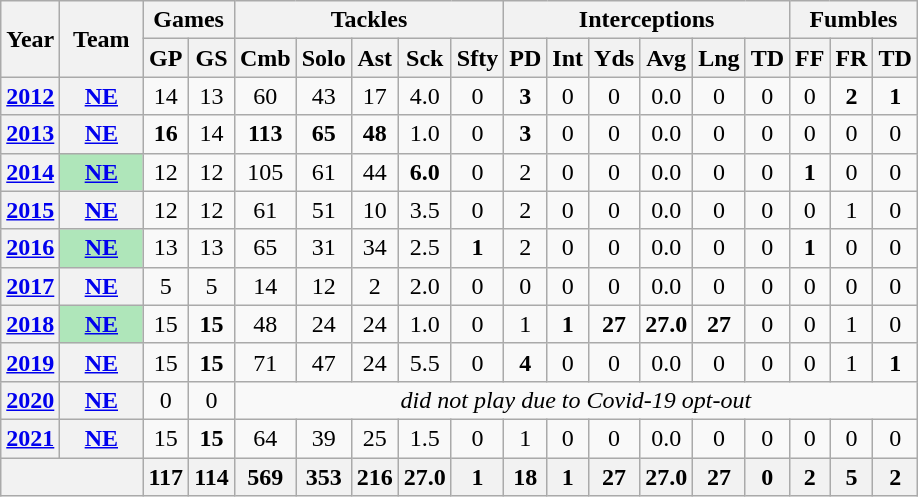<table class="wikitable" style="text-align:center;">
<tr>
<th rowspan="2">Year</th>
<th rowspan="2">Team</th>
<th colspan="2">Games</th>
<th colspan="5">Tackles</th>
<th colspan="6">Interceptions</th>
<th colspan="3">Fumbles</th>
</tr>
<tr>
<th>GP</th>
<th>GS</th>
<th>Cmb</th>
<th>Solo</th>
<th>Ast</th>
<th>Sck</th>
<th>Sfty</th>
<th>PD</th>
<th>Int</th>
<th>Yds</th>
<th>Avg</th>
<th>Lng</th>
<th>TD</th>
<th>FF</th>
<th>FR</th>
<th>TD</th>
</tr>
<tr>
<th><a href='#'>2012</a></th>
<th><a href='#'>NE</a></th>
<td>14</td>
<td>13</td>
<td>60</td>
<td>43</td>
<td>17</td>
<td>4.0</td>
<td>0</td>
<td><strong>3</strong></td>
<td>0</td>
<td>0</td>
<td>0.0</td>
<td>0</td>
<td>0</td>
<td>0</td>
<td><strong>2</strong></td>
<td><strong>1</strong></td>
</tr>
<tr>
<th><a href='#'>2013</a></th>
<th><a href='#'>NE</a></th>
<td><strong>16</strong></td>
<td>14</td>
<td><strong>113</strong></td>
<td><strong>65</strong></td>
<td><strong>48</strong></td>
<td>1.0</td>
<td>0</td>
<td><strong>3</strong></td>
<td>0</td>
<td>0</td>
<td>0.0</td>
<td>0</td>
<td>0</td>
<td>0</td>
<td>0</td>
<td>0</td>
</tr>
<tr>
<th><a href='#'>2014</a></th>
<th style="background:#afe6ba; width:3em;"><a href='#'>NE</a></th>
<td>12</td>
<td>12</td>
<td>105</td>
<td>61</td>
<td>44</td>
<td><strong>6.0</strong></td>
<td>0</td>
<td>2</td>
<td>0</td>
<td>0</td>
<td>0.0</td>
<td>0</td>
<td>0</td>
<td><strong>1</strong></td>
<td>0</td>
<td>0</td>
</tr>
<tr>
<th><a href='#'>2015</a></th>
<th><a href='#'>NE</a></th>
<td>12</td>
<td>12</td>
<td>61</td>
<td>51</td>
<td>10</td>
<td>3.5</td>
<td>0</td>
<td>2</td>
<td>0</td>
<td>0</td>
<td>0.0</td>
<td>0</td>
<td>0</td>
<td>0</td>
<td>1</td>
<td>0</td>
</tr>
<tr>
<th><a href='#'>2016</a></th>
<th style="background:#afe6ba; width:3em;"><a href='#'>NE</a></th>
<td>13</td>
<td>13</td>
<td>65</td>
<td>31</td>
<td>34</td>
<td>2.5</td>
<td><strong>1</strong></td>
<td>2</td>
<td>0</td>
<td>0</td>
<td>0.0</td>
<td>0</td>
<td>0</td>
<td><strong>1</strong></td>
<td>0</td>
<td>0</td>
</tr>
<tr>
<th><a href='#'>2017</a></th>
<th><a href='#'>NE</a></th>
<td>5</td>
<td>5</td>
<td>14</td>
<td>12</td>
<td>2</td>
<td>2.0</td>
<td>0</td>
<td>0</td>
<td>0</td>
<td>0</td>
<td>0.0</td>
<td>0</td>
<td>0</td>
<td>0</td>
<td>0</td>
<td>0</td>
</tr>
<tr>
<th><a href='#'>2018</a></th>
<th style="background:#afe6ba; width:3em;"><a href='#'>NE</a></th>
<td>15</td>
<td><strong>15</strong></td>
<td>48</td>
<td>24</td>
<td>24</td>
<td>1.0</td>
<td>0</td>
<td>1</td>
<td><strong>1</strong></td>
<td><strong>27</strong></td>
<td><strong>27.0</strong></td>
<td><strong>27</strong></td>
<td>0</td>
<td>0</td>
<td>1</td>
<td>0</td>
</tr>
<tr>
<th><a href='#'>2019</a></th>
<th><a href='#'>NE</a></th>
<td>15</td>
<td><strong>15</strong></td>
<td>71</td>
<td>47</td>
<td>24</td>
<td>5.5</td>
<td>0</td>
<td><strong>4</strong></td>
<td>0</td>
<td>0</td>
<td>0.0</td>
<td>0</td>
<td>0</td>
<td>0</td>
<td>1</td>
<td><strong>1</strong></td>
</tr>
<tr>
<th><a href='#'>2020</a></th>
<th><a href='#'>NE</a></th>
<td>0</td>
<td>0</td>
<td colspan="14"><em>did not play due to Covid-19 opt-out</em></td>
</tr>
<tr>
<th><a href='#'>2021</a></th>
<th><a href='#'>NE</a></th>
<td>15</td>
<td><strong>15</strong></td>
<td>64</td>
<td>39</td>
<td>25</td>
<td>1.5</td>
<td>0</td>
<td>1</td>
<td>0</td>
<td>0</td>
<td>0.0</td>
<td>0</td>
<td>0</td>
<td>0</td>
<td>0</td>
<td>0</td>
</tr>
<tr>
<th colspan="2"></th>
<th>117</th>
<th>114</th>
<th>569</th>
<th>353</th>
<th>216</th>
<th>27.0</th>
<th>1</th>
<th>18</th>
<th>1</th>
<th>27</th>
<th>27.0</th>
<th>27</th>
<th>0</th>
<th>2</th>
<th>5</th>
<th>2</th>
</tr>
</table>
